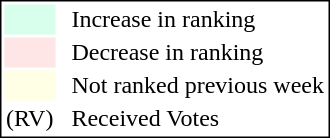<table style="border:1px solid black;">
<tr>
<td style="background:#D8FFEB; width:20px;"></td>
<td> </td>
<td>Increase in ranking</td>
</tr>
<tr>
<td style="background:#FFE6E6; width:20px;"></td>
<td> </td>
<td>Decrease in ranking</td>
</tr>
<tr>
<td style="background:#FFFFE6; width:20px;"></td>
<td> </td>
<td>Not ranked previous week</td>
</tr>
<tr>
<td>(RV)</td>
<td> </td>
<td>Received Votes</td>
</tr>
</table>
